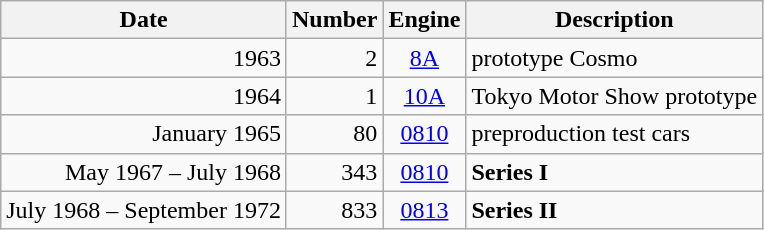<table class=wikitable>
<tr>
<th>Date</th>
<th>Number</th>
<th>Engine</th>
<th>Description</th>
</tr>
<tr>
<td align=right>1963</td>
<td align=right>2</td>
<td align=center><a href='#'>8A</a></td>
<td>prototype Cosmo</td>
</tr>
<tr>
<td align=right>1964</td>
<td align=right>1</td>
<td align=center><a href='#'>10A</a></td>
<td>Tokyo Motor Show prototype</td>
</tr>
<tr>
<td align=right>January 1965</td>
<td align=right>80</td>
<td align=center><a href='#'>0810</a></td>
<td>preproduction test cars</td>
</tr>
<tr>
<td align=right>May 1967 – July 1968</td>
<td align=right>343</td>
<td align=center><a href='#'>0810</a></td>
<td><strong>Series I</strong></td>
</tr>
<tr>
<td align=right>July 1968 – September 1972</td>
<td align=right>833</td>
<td align=center><a href='#'>0813</a></td>
<td><strong>Series II</strong></td>
</tr>
</table>
